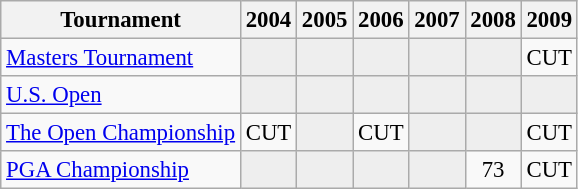<table class="wikitable" style="font-size:95%;text-align:center;">
<tr>
<th>Tournament</th>
<th>2004</th>
<th>2005</th>
<th>2006</th>
<th>2007</th>
<th>2008</th>
<th>2009</th>
</tr>
<tr>
<td align=left><a href='#'>Masters Tournament</a></td>
<td style="background:#eeeeee;"></td>
<td style="background:#eeeeee;"></td>
<td style="background:#eeeeee;"></td>
<td style="background:#eeeeee;"></td>
<td style="background:#eeeeee;"></td>
<td>CUT</td>
</tr>
<tr>
<td align=left><a href='#'>U.S. Open</a></td>
<td style="background:#eeeeee;"></td>
<td style="background:#eeeeee;"></td>
<td style="background:#eeeeee;"></td>
<td style="background:#eeeeee;"></td>
<td style="background:#eeeeee;"></td>
<td style="background:#eeeeee;"></td>
</tr>
<tr>
<td align=left><a href='#'>The Open Championship</a></td>
<td>CUT</td>
<td style="background:#eeeeee;"></td>
<td>CUT</td>
<td style="background:#eeeeee;"></td>
<td style="background:#eeeeee;"></td>
<td>CUT</td>
</tr>
<tr>
<td align=left><a href='#'>PGA Championship</a></td>
<td style="background:#eeeeee;"></td>
<td style="background:#eeeeee;"></td>
<td style="background:#eeeeee;"></td>
<td style="background:#eeeeee;"></td>
<td>73</td>
<td>CUT</td>
</tr>
</table>
